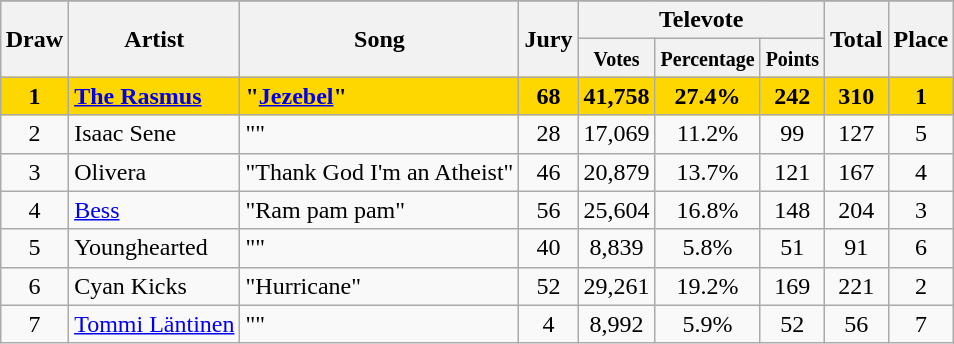<table class="sortable wikitable nowraplinks" style="margin: 1em auto 1em auto; text-align:center">
<tr>
</tr>
<tr>
<th rowspan="2" scope="col">Draw</th>
<th rowspan="2" scope="col">Artist</th>
<th rowspan="2" scope="col">Song</th>
<th rowspan="2" scope="col">Jury</th>
<th colspan="3" scope="col">Televote</th>
<th rowspan="2" scope="col">Total</th>
<th rowspan="2" scope="col">Place</th>
</tr>
<tr>
<th scope="col"><small>Votes</small></th>
<th scope="col"><small>Percentage</small></th>
<th scope="col"><small>Points</small></th>
</tr>
<tr style="font-weight:bold; background:gold;">
<td>1</td>
<td align="left"><a href='#'>The Rasmus</a></td>
<td align="left">"<a href='#'>Jezebel</a>"</td>
<td>68</td>
<td>41,758</td>
<td>27.4%</td>
<td>242</td>
<td>310</td>
<td>1</td>
</tr>
<tr>
<td>2</td>
<td align="left">Isaac Sene</td>
<td align="left">""</td>
<td>28</td>
<td>17,069</td>
<td>11.2%</td>
<td>99</td>
<td>127</td>
<td>5</td>
</tr>
<tr>
<td>3</td>
<td align="left">Olivera</td>
<td align="left">"Thank God I'm an Atheist"</td>
<td>46</td>
<td>20,879</td>
<td>13.7%</td>
<td>121</td>
<td>167</td>
<td>4</td>
</tr>
<tr>
<td>4</td>
<td align="left"><a href='#'>Bess</a></td>
<td align="left">"Ram pam pam"</td>
<td>56</td>
<td>25,604</td>
<td>16.8%</td>
<td>148</td>
<td>204</td>
<td>3</td>
</tr>
<tr>
<td>5</td>
<td align="left">Younghearted</td>
<td align="left">""</td>
<td>40</td>
<td>8,839</td>
<td>5.8%</td>
<td>51</td>
<td>91</td>
<td>6</td>
</tr>
<tr>
<td>6</td>
<td align="left">Cyan Kicks</td>
<td align="left">"Hurricane"</td>
<td>52</td>
<td>29,261</td>
<td>19.2%</td>
<td>169</td>
<td>221</td>
<td>2</td>
</tr>
<tr>
<td>7</td>
<td align="left"><a href='#'>Tommi Läntinen</a></td>
<td align="left">""</td>
<td>4</td>
<td>8,992</td>
<td>5.9%</td>
<td>52</td>
<td>56</td>
<td>7</td>
</tr>
</table>
